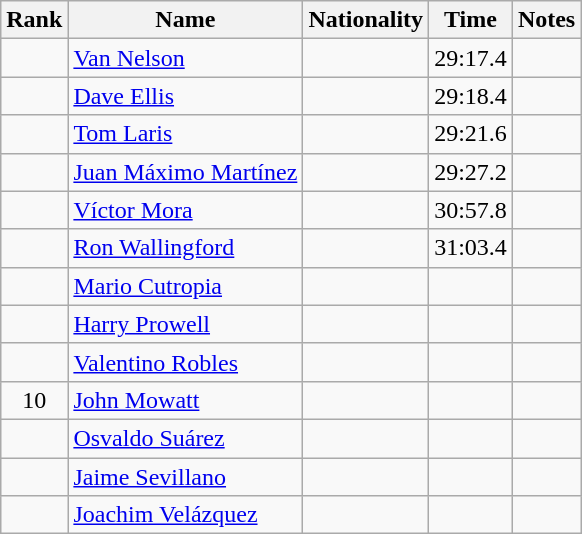<table class="wikitable sortable" style="text-align:center">
<tr>
<th>Rank</th>
<th>Name</th>
<th>Nationality</th>
<th>Time</th>
<th>Notes</th>
</tr>
<tr>
<td></td>
<td align=left><a href='#'>Van Nelson</a></td>
<td align=left></td>
<td>29:17.4</td>
<td></td>
</tr>
<tr>
<td></td>
<td align=left><a href='#'>Dave Ellis</a></td>
<td align=left></td>
<td>29:18.4</td>
<td></td>
</tr>
<tr>
<td></td>
<td align=left><a href='#'>Tom Laris</a></td>
<td align=left></td>
<td>29:21.6</td>
<td></td>
</tr>
<tr>
<td></td>
<td align=left><a href='#'>Juan Máximo Martínez</a></td>
<td align=left></td>
<td>29:27.2</td>
<td></td>
</tr>
<tr>
<td></td>
<td align=left><a href='#'>Víctor Mora</a></td>
<td align=left></td>
<td>30:57.8</td>
<td></td>
</tr>
<tr>
<td></td>
<td align=left><a href='#'>Ron Wallingford</a></td>
<td align=left></td>
<td>31:03.4</td>
<td></td>
</tr>
<tr>
<td></td>
<td align=left><a href='#'>Mario Cutropia</a></td>
<td align=left></td>
<td></td>
<td></td>
</tr>
<tr>
<td></td>
<td align=left><a href='#'>Harry Prowell</a></td>
<td align=left></td>
<td></td>
<td></td>
</tr>
<tr>
<td></td>
<td align=left><a href='#'>Valentino Robles</a></td>
<td align=left></td>
<td></td>
<td></td>
</tr>
<tr>
<td>10</td>
<td align=left><a href='#'>John Mowatt</a></td>
<td align=left></td>
<td></td>
<td></td>
</tr>
<tr>
<td></td>
<td align=left><a href='#'>Osvaldo Suárez</a></td>
<td align=left></td>
<td></td>
<td></td>
</tr>
<tr>
<td></td>
<td align=left><a href='#'>Jaime Sevillano</a></td>
<td align=left></td>
<td></td>
<td></td>
</tr>
<tr>
<td></td>
<td align=left><a href='#'>Joachim Velázquez</a></td>
<td align=left></td>
<td></td>
<td></td>
</tr>
</table>
